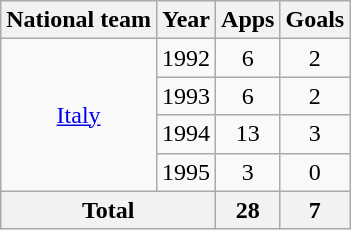<table class="wikitable" style="text-align:center">
<tr>
<th>National team</th>
<th>Year</th>
<th>Apps</th>
<th>Goals</th>
</tr>
<tr>
<td rowspan="4"><a href='#'>Italy</a></td>
<td>1992</td>
<td>6</td>
<td>2</td>
</tr>
<tr>
<td>1993</td>
<td>6</td>
<td>2</td>
</tr>
<tr>
<td>1994</td>
<td>13</td>
<td>3</td>
</tr>
<tr>
<td>1995</td>
<td>3</td>
<td>0</td>
</tr>
<tr>
<th colspan="2">Total</th>
<th>28</th>
<th>7</th>
</tr>
</table>
